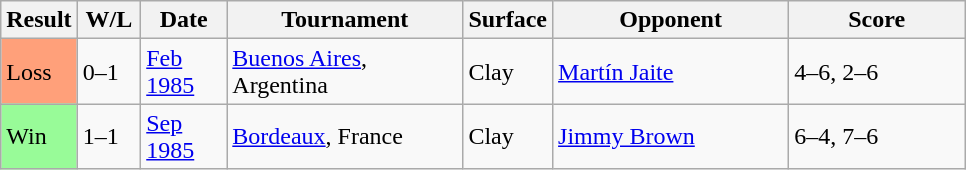<table class="sortable wikitable">
<tr>
<th>Result</th>
<th style="width:35px" class="unsortable">W/L</th>
<th style="width:50px">Date</th>
<th style="width:150px">Tournament</th>
<th style="width:50px">Surface</th>
<th style="width:150px">Opponent</th>
<th style="width:110px" class="unsortable">Score</th>
</tr>
<tr>
<td style="background:#ffa07a;">Loss</td>
<td>0–1</td>
<td><a href='#'>Feb 1985</a></td>
<td><a href='#'>Buenos Aires</a>, Argentina</td>
<td>Clay</td>
<td> <a href='#'>Martín Jaite</a></td>
<td>4–6, 2–6</td>
</tr>
<tr>
<td style="background:#98fb98;">Win</td>
<td>1–1</td>
<td><a href='#'>Sep 1985</a></td>
<td><a href='#'>Bordeaux</a>, France</td>
<td>Clay</td>
<td> <a href='#'>Jimmy Brown</a></td>
<td>6–4, 7–6</td>
</tr>
</table>
